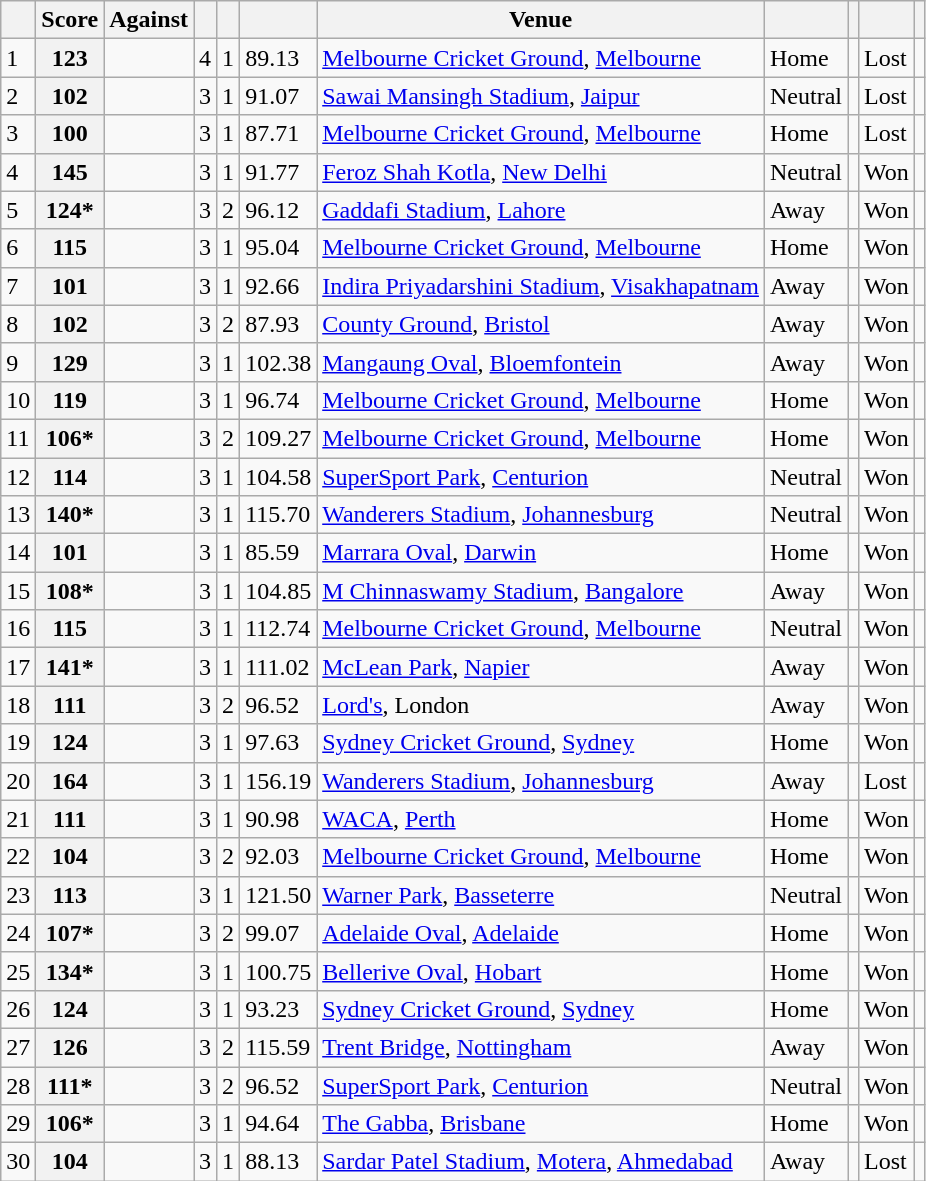<table class="wikitable sortable plainrowheaders">
<tr>
<th></th>
<th>Score</th>
<th>Against</th>
<th><a href='#'></a></th>
<th><a href='#'></a></th>
<th><a href='#'></a></th>
<th>Venue</th>
<th></th>
<th></th>
<th></th>
<th class="unsortable" scope="col"></th>
</tr>
<tr>
<td>1</td>
<th scope="row"> 123</th>
<td></td>
<td>4</td>
<td>1</td>
<td>89.13</td>
<td><a href='#'>Melbourne Cricket Ground</a>, <a href='#'>Melbourne</a></td>
<td>Home</td>
<td></td>
<td>Lost</td>
<td></td>
</tr>
<tr>
<td>2</td>
<th scope="row"> 102</th>
<td></td>
<td>3</td>
<td>1</td>
<td>91.07</td>
<td><a href='#'>Sawai Mansingh Stadium</a>, <a href='#'>Jaipur</a></td>
<td>Neutral</td>
<td></td>
<td>Lost</td>
<td></td>
</tr>
<tr>
<td>3</td>
<th scope="row"> 100</th>
<td></td>
<td>3</td>
<td>1</td>
<td>87.71</td>
<td><a href='#'>Melbourne Cricket Ground</a>, <a href='#'>Melbourne</a></td>
<td>Home</td>
<td></td>
<td>Lost</td>
<td></td>
</tr>
<tr>
<td>4</td>
<th scope="row"> 145 </th>
<td></td>
<td>3</td>
<td>1</td>
<td>91.77</td>
<td><a href='#'>Feroz Shah Kotla</a>, <a href='#'>New Delhi</a></td>
<td>Neutral</td>
<td></td>
<td>Won</td>
<td></td>
</tr>
<tr>
<td>5</td>
<th scope="row"> 124* </th>
<td></td>
<td>3</td>
<td>2</td>
<td>96.12</td>
<td><a href='#'>Gaddafi Stadium</a>, <a href='#'>Lahore</a></td>
<td>Away</td>
<td></td>
<td>Won</td>
<td></td>
</tr>
<tr>
<td>6</td>
<th scope="row"> 115 </th>
<td></td>
<td>3</td>
<td>1</td>
<td>95.04</td>
<td><a href='#'>Melbourne Cricket Ground</a>, <a href='#'>Melbourne</a></td>
<td>Home</td>
<td></td>
<td>Won</td>
<td></td>
</tr>
<tr>
<td>7</td>
<th scope="row"> 101</th>
<td></td>
<td>3</td>
<td>1</td>
<td>92.66</td>
<td><a href='#'>Indira Priyadarshini Stadium</a>, <a href='#'>Visakhapatnam</a></td>
<td>Away</td>
<td></td>
<td>Won</td>
<td></td>
</tr>
<tr>
<td>8</td>
<th scope="row"> 102  </th>
<td></td>
<td>3</td>
<td>2</td>
<td>87.93</td>
<td><a href='#'>County Ground</a>, <a href='#'>Bristol</a></td>
<td>Away</td>
<td></td>
<td>Won</td>
<td></td>
</tr>
<tr>
<td>9</td>
<th scope="row"> 129  </th>
<td></td>
<td>3</td>
<td>1</td>
<td>102.38</td>
<td><a href='#'>Mangaung Oval</a>, <a href='#'>Bloemfontein</a></td>
<td>Away</td>
<td></td>
<td>Won</td>
<td></td>
</tr>
<tr>
<td>10</td>
<th scope="row"> 119 </th>
<td></td>
<td>3</td>
<td>1</td>
<td>96.74</td>
<td><a href='#'>Melbourne Cricket Ground</a>, <a href='#'>Melbourne</a></td>
<td>Home</td>
<td></td>
<td>Won</td>
<td></td>
</tr>
<tr>
<td>11</td>
<th scope="row"> 106*  </th>
<td></td>
<td>3</td>
<td>2</td>
<td>109.27</td>
<td><a href='#'>Melbourne Cricket Ground</a>, <a href='#'>Melbourne</a></td>
<td>Home</td>
<td></td>
<td>Won</td>
<td></td>
</tr>
<tr>
<td>12</td>
<th scope="row"> 114  </th>
<td></td>
<td>3</td>
<td>1</td>
<td>104.58</td>
<td><a href='#'>SuperSport Park</a>, <a href='#'>Centurion</a></td>
<td>Neutral</td>
<td></td>
<td>Won</td>
<td></td>
</tr>
<tr>
<td>13</td>
<th scope="row"> 140*  </th>
<td></td>
<td>3</td>
<td>1</td>
<td>115.70</td>
<td><a href='#'>Wanderers Stadium</a>, <a href='#'>Johannesburg</a></td>
<td>Neutral</td>
<td></td>
<td>Won</td>
<td></td>
</tr>
<tr>
<td>14</td>
<th scope="row"> 101  </th>
<td></td>
<td>3</td>
<td>1</td>
<td>85.59</td>
<td><a href='#'>Marrara Oval</a>, <a href='#'>Darwin</a></td>
<td>Home</td>
<td></td>
<td>Won</td>
<td></td>
</tr>
<tr>
<td>15</td>
<th scope="row"> 108* </th>
<td></td>
<td>3</td>
<td>1</td>
<td>104.85</td>
<td><a href='#'>M Chinnaswamy Stadium</a>, <a href='#'>Bangalore</a></td>
<td>Away</td>
<td></td>
<td>Won</td>
<td></td>
</tr>
<tr>
<td>16</td>
<th scope="row"> 115  </th>
<td></td>
<td>3</td>
<td>1</td>
<td>112.74</td>
<td><a href='#'>Melbourne Cricket Ground</a>, <a href='#'>Melbourne</a></td>
<td>Neutral</td>
<td></td>
<td>Won</td>
<td></td>
</tr>
<tr>
<td>17</td>
<th scope="row"> 141*  </th>
<td></td>
<td>3</td>
<td>1</td>
<td>111.02</td>
<td><a href='#'>McLean Park</a>, <a href='#'>Napier</a></td>
<td>Away</td>
<td></td>
<td>Won</td>
<td></td>
</tr>
<tr>
<td>18</td>
<th scope="row"> 111 </th>
<td></td>
<td>3</td>
<td>2</td>
<td>96.52</td>
<td><a href='#'>Lord's</a>, London</td>
<td>Away</td>
<td></td>
<td>Won</td>
<td></td>
</tr>
<tr>
<td>19</td>
<th scope="row"> 124 </th>
<td></td>
<td>3</td>
<td>1</td>
<td>97.63</td>
<td><a href='#'>Sydney Cricket Ground</a>, <a href='#'>Sydney</a></td>
<td>Home</td>
<td></td>
<td>Won</td>
<td></td>
</tr>
<tr>
<td>20</td>
<th scope="row"> 164  </th>
<td></td>
<td>3</td>
<td>1</td>
<td>156.19</td>
<td><a href='#'>Wanderers Stadium</a>, <a href='#'>Johannesburg</a></td>
<td>Away</td>
<td></td>
<td>Lost</td>
<td></td>
</tr>
<tr>
<td>21</td>
<th scope="row"> 111  </th>
<td></td>
<td>3</td>
<td>1</td>
<td>90.98</td>
<td><a href='#'>WACA</a>, <a href='#'>Perth</a></td>
<td>Home</td>
<td></td>
<td>Won</td>
<td></td>
</tr>
<tr>
<td>22</td>
<th scope="row"> 104  </th>
<td></td>
<td>3</td>
<td>2</td>
<td>92.03</td>
<td><a href='#'>Melbourne Cricket Ground</a>, <a href='#'>Melbourne</a></td>
<td>Home</td>
<td></td>
<td>Won</td>
<td></td>
</tr>
<tr>
<td>23</td>
<th scope="row"> 113  </th>
<td></td>
<td>3</td>
<td>1</td>
<td>121.50</td>
<td><a href='#'>Warner Park</a>, <a href='#'>Basseterre</a></td>
<td>Neutral</td>
<td></td>
<td>Won</td>
<td></td>
</tr>
<tr>
<td>24</td>
<th scope="row"> 107*  </th>
<td></td>
<td>3</td>
<td>2</td>
<td>99.07</td>
<td><a href='#'>Adelaide Oval</a>, <a href='#'>Adelaide</a></td>
<td>Home</td>
<td></td>
<td>Won</td>
<td></td>
</tr>
<tr>
<td>25</td>
<th scope="row"> 134*  </th>
<td></td>
<td>3</td>
<td>1</td>
<td>100.75</td>
<td><a href='#'>Bellerive Oval</a>, <a href='#'>Hobart</a></td>
<td>Home</td>
<td></td>
<td>Won</td>
<td></td>
</tr>
<tr>
<td>26</td>
<th scope="row"> 124  </th>
<td></td>
<td>3</td>
<td>1</td>
<td>93.23</td>
<td><a href='#'>Sydney Cricket Ground</a>, <a href='#'>Sydney</a></td>
<td>Home</td>
<td></td>
<td>Won</td>
<td></td>
</tr>
<tr>
<td>27</td>
<th scope="row"> 126  </th>
<td></td>
<td>3</td>
<td>2</td>
<td>115.59</td>
<td><a href='#'>Trent Bridge</a>, <a href='#'>Nottingham</a></td>
<td>Away</td>
<td></td>
<td>Won</td>
<td></td>
</tr>
<tr>
<td>28</td>
<th scope="row"> 111* </th>
<td></td>
<td>3</td>
<td>2</td>
<td>96.52</td>
<td><a href='#'>SuperSport Park</a>, <a href='#'>Centurion</a></td>
<td>Neutral</td>
<td></td>
<td>Won</td>
<td></td>
</tr>
<tr>
<td>29</td>
<th scope="row"> 106*  </th>
<td></td>
<td>3</td>
<td>1</td>
<td>94.64</td>
<td><a href='#'>The Gabba</a>, <a href='#'>Brisbane</a></td>
<td>Home</td>
<td></td>
<td>Won</td>
<td></td>
</tr>
<tr>
<td>30</td>
<th scope="row"> 104 </th>
<td></td>
<td>3</td>
<td>1</td>
<td>88.13</td>
<td><a href='#'>Sardar Patel Stadium</a>, <a href='#'>Motera</a>, <a href='#'>Ahmedabad</a></td>
<td>Away</td>
<td></td>
<td>Lost</td>
<td></td>
</tr>
</table>
